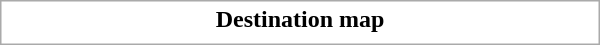<table class="collapsible collapsed" style="border:1px #aaa solid; width:25em; margin:0.2em auto">
<tr>
<th>Destination map</th>
</tr>
<tr>
<td></td>
</tr>
</table>
